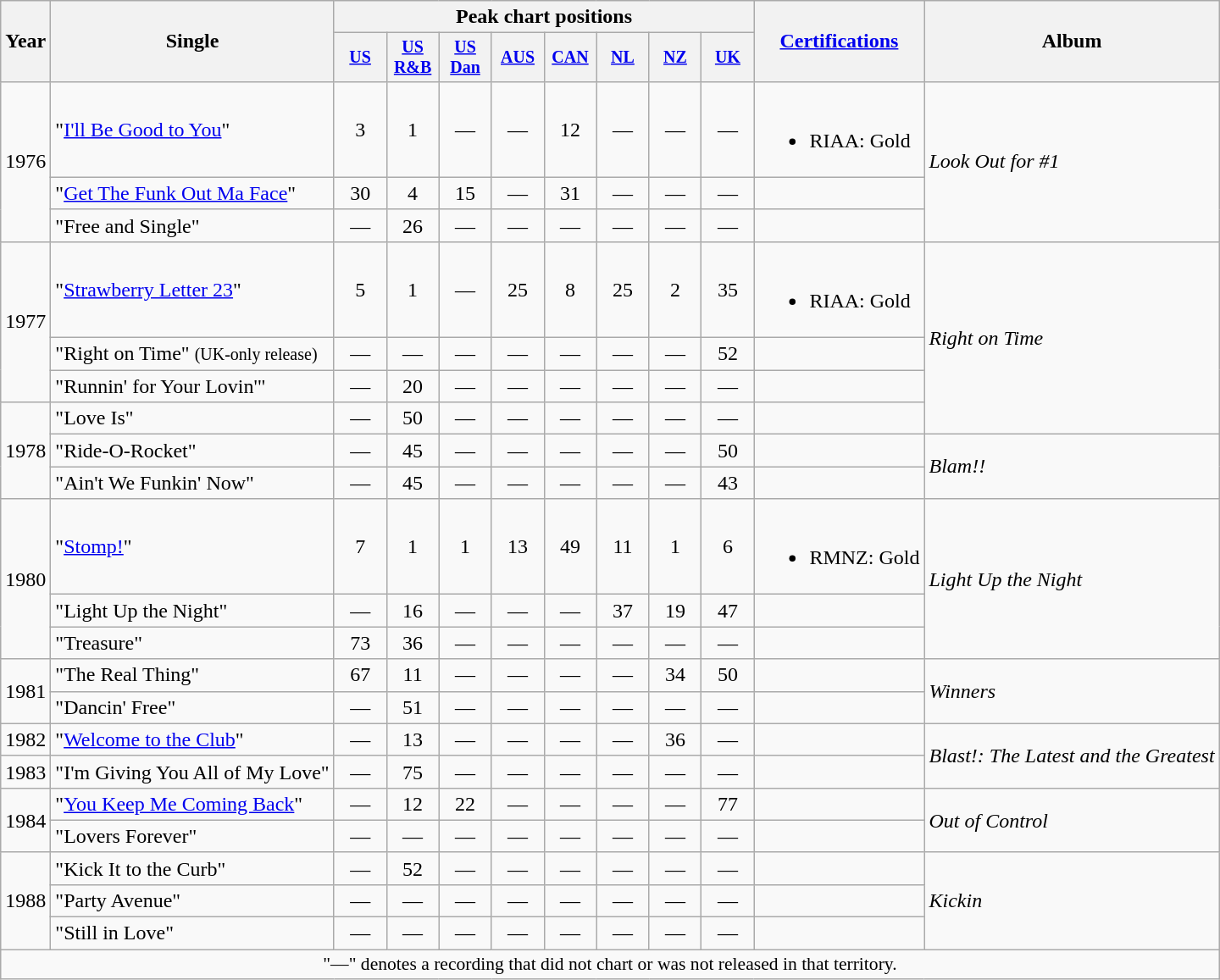<table class="wikitable" style="text-align:center;">
<tr>
<th rowspan="2">Year</th>
<th rowspan="2">Single</th>
<th colspan="8">Peak chart positions</th>
<th rowspan="2"><a href='#'>Certifications</a></th>
<th rowspan="2">Album</th>
</tr>
<tr style="font-size:smaller;">
<th width="35"><a href='#'>US</a><br></th>
<th width="35"><a href='#'>US<br>R&B</a><br></th>
<th width="35"><a href='#'>US<br>Dan</a><br></th>
<th width="35"><a href='#'>AUS</a><br></th>
<th width="35"><a href='#'>CAN</a><br></th>
<th width="35"><a href='#'>NL</a><br></th>
<th width="35"><a href='#'>NZ</a><br></th>
<th width="35"><a href='#'>UK</a><br></th>
</tr>
<tr>
<td rowspan="3">1976</td>
<td align="left">"<a href='#'>I'll Be Good to You</a>"</td>
<td>3</td>
<td>1</td>
<td>—</td>
<td>—</td>
<td>12</td>
<td>—</td>
<td>—</td>
<td>—</td>
<td align=left><br><ul><li>RIAA: Gold</li></ul></td>
<td align=left rowspan="3"><em>Look Out for #1</em></td>
</tr>
<tr>
<td align="left">"<a href='#'>Get The Funk Out Ma Face</a>"</td>
<td>30</td>
<td>4</td>
<td>15</td>
<td>—</td>
<td>31</td>
<td>—</td>
<td>—</td>
<td>—</td>
<td align=left></td>
</tr>
<tr>
<td align="left">"Free and Single"</td>
<td>—</td>
<td>26</td>
<td>—</td>
<td>—</td>
<td>—</td>
<td>—</td>
<td>—</td>
<td>—</td>
<td align=left></td>
</tr>
<tr>
<td rowspan="3">1977</td>
<td align="left">"<a href='#'>Strawberry Letter 23</a>"</td>
<td>5</td>
<td>1</td>
<td>—</td>
<td>25</td>
<td>8</td>
<td>25</td>
<td>2</td>
<td>35</td>
<td align=left><br><ul><li>RIAA: Gold</li></ul></td>
<td rowspan="4" align="left"><em>Right on Time</em></td>
</tr>
<tr>
<td align="left">"Right on Time" <small>(UK-only release)</small></td>
<td>—</td>
<td>—</td>
<td>—</td>
<td>—</td>
<td>—</td>
<td>—</td>
<td>—</td>
<td>52</td>
<td></td>
</tr>
<tr>
<td align="left">"Runnin' for Your Lovin'"</td>
<td>—</td>
<td>20</td>
<td>—</td>
<td>—</td>
<td>—</td>
<td>—</td>
<td>—</td>
<td>—</td>
<td align=left></td>
</tr>
<tr>
<td rowspan="3">1978</td>
<td align="left">"Love Is"</td>
<td>—</td>
<td>50</td>
<td>—</td>
<td>—</td>
<td>—</td>
<td>—</td>
<td>—</td>
<td>—</td>
<td align=left></td>
</tr>
<tr>
<td align="left">"Ride-O-Rocket"</td>
<td>—</td>
<td>45</td>
<td>—</td>
<td>—</td>
<td>—</td>
<td>—</td>
<td>—</td>
<td>50</td>
<td align=left></td>
<td align=left rowspan="2"><em>Blam!!</em></td>
</tr>
<tr>
<td align="left">"Ain't We Funkin' Now"</td>
<td>—</td>
<td>45</td>
<td>—</td>
<td>—</td>
<td>—</td>
<td>—</td>
<td>—</td>
<td>43</td>
<td align=left></td>
</tr>
<tr>
<td rowspan="3">1980</td>
<td align="left">"<a href='#'>Stomp!</a>"</td>
<td>7</td>
<td>1</td>
<td>1</td>
<td>13</td>
<td>49</td>
<td>11</td>
<td>1</td>
<td>6</td>
<td align=left><br><ul><li>RMNZ: Gold</li></ul></td>
<td align=left rowspan="3"><em>Light Up the Night</em></td>
</tr>
<tr>
<td align="left">"Light Up the Night"</td>
<td>—</td>
<td>16</td>
<td>—</td>
<td>—</td>
<td>—</td>
<td>37</td>
<td>19</td>
<td>47</td>
<td align=left></td>
</tr>
<tr>
<td align="left">"Treasure"</td>
<td>73</td>
<td>36</td>
<td>—</td>
<td>—</td>
<td>—</td>
<td>—</td>
<td>—</td>
<td>—</td>
<td align=left></td>
</tr>
<tr>
<td rowspan="2">1981</td>
<td align="left">"The Real Thing"</td>
<td>67</td>
<td>11</td>
<td>—</td>
<td>—</td>
<td>—</td>
<td>—</td>
<td>34</td>
<td>50</td>
<td align=left></td>
<td align=left rowspan="2"><em>Winners</em></td>
</tr>
<tr>
<td align="left">"Dancin' Free"</td>
<td>—</td>
<td>51</td>
<td>—</td>
<td>—</td>
<td>—</td>
<td>—</td>
<td>—</td>
<td>—</td>
<td align=left></td>
</tr>
<tr>
<td rowspan="1">1982</td>
<td align="left">"<a href='#'>Welcome to the Club</a>"</td>
<td>—</td>
<td>13</td>
<td>—</td>
<td>—</td>
<td>—</td>
<td>—</td>
<td>36</td>
<td>—</td>
<td align=left></td>
<td align=left rowspan="2"><em>Blast!: The Latest and the Greatest</em></td>
</tr>
<tr>
<td rowspan="1">1983</td>
<td align="left">"I'm Giving You All of My Love"</td>
<td>—</td>
<td>75</td>
<td>—</td>
<td>—</td>
<td>—</td>
<td>—</td>
<td>—</td>
<td>—</td>
<td align=left></td>
</tr>
<tr>
<td rowspan="2">1984</td>
<td align="left">"<a href='#'>You Keep Me Coming Back</a>"</td>
<td>—</td>
<td>12</td>
<td>22</td>
<td>—</td>
<td>—</td>
<td>—</td>
<td>—</td>
<td>77</td>
<td align=left></td>
<td align=left rowspan="2"><em>Out of Control</em></td>
</tr>
<tr>
<td align="left">"Lovers Forever"</td>
<td>—</td>
<td>—</td>
<td>—</td>
<td>—</td>
<td>—</td>
<td>—</td>
<td>—</td>
<td>—</td>
<td align=left></td>
</tr>
<tr>
<td rowspan="3">1988</td>
<td align="left">"Kick It to the Curb"</td>
<td>—</td>
<td>52</td>
<td>—</td>
<td>—</td>
<td>—</td>
<td>—</td>
<td>—</td>
<td>—</td>
<td align=left></td>
<td align=left rowspan="3"><em>Kickin<strong></td>
</tr>
<tr>
<td align="left">"Party Avenue"</td>
<td>—</td>
<td>—</td>
<td>—</td>
<td>—</td>
<td>—</td>
<td>—</td>
<td>—</td>
<td>—</td>
<td align=left></td>
</tr>
<tr>
<td align="left">"Still in Love"</td>
<td>—</td>
<td>—</td>
<td>—</td>
<td>—</td>
<td>—</td>
<td>—</td>
<td>—</td>
<td>—</td>
<td align=left></td>
</tr>
<tr>
<td colspan="15" style="font-size:90%">"—" denotes a recording that did not chart or was not released in that territory.</td>
</tr>
</table>
